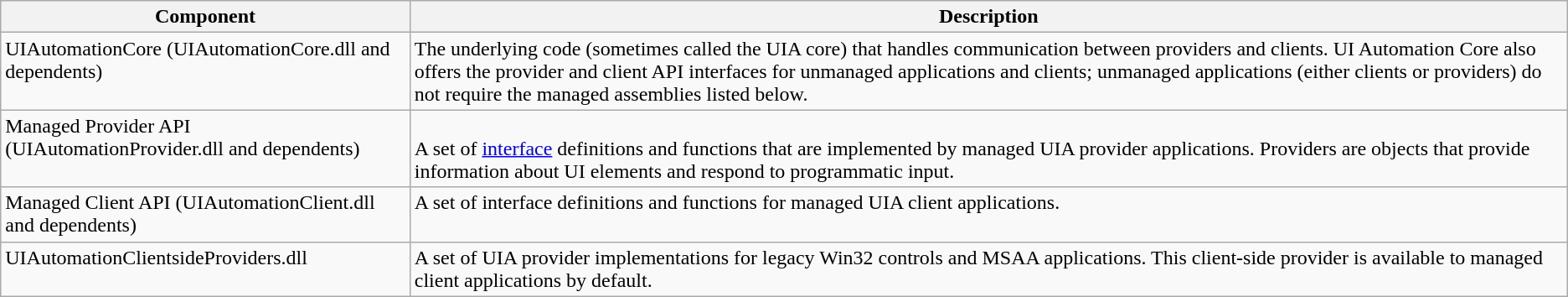<table class="wikitable">
<tr>
<th>Component</th>
<th>Description</th>
</tr>
<tr valign="top">
<td>UIAutomationCore (UIAutomationCore.dll and dependents)</td>
<td>The underlying code (sometimes called the UIA core) that handles communication between providers and clients. UI Automation Core also offers the provider and client API interfaces for unmanaged applications and clients; unmanaged applications (either clients or providers) do not require the managed assemblies listed below.</td>
</tr>
<tr valign="top">
<td>Managed Provider API (UIAutomationProvider.dll and dependents)</td>
<td><br>A set of <a href='#'>interface</a> definitions and functions that are implemented by managed UIA provider applications. Providers are objects that provide information about UI elements and respond to programmatic input.</td>
</tr>
<tr valign="top">
<td>Managed Client API (UIAutomationClient.dll and dependents)</td>
<td>A set of interface definitions and functions for managed UIA client applications.</td>
</tr>
<tr valign="top">
<td>UIAutomationClientsideProviders.dll</td>
<td>A set of UIA provider implementations for legacy Win32 controls and MSAA applications. This client-side provider is available to managed client applications by default.</td>
</tr>
</table>
